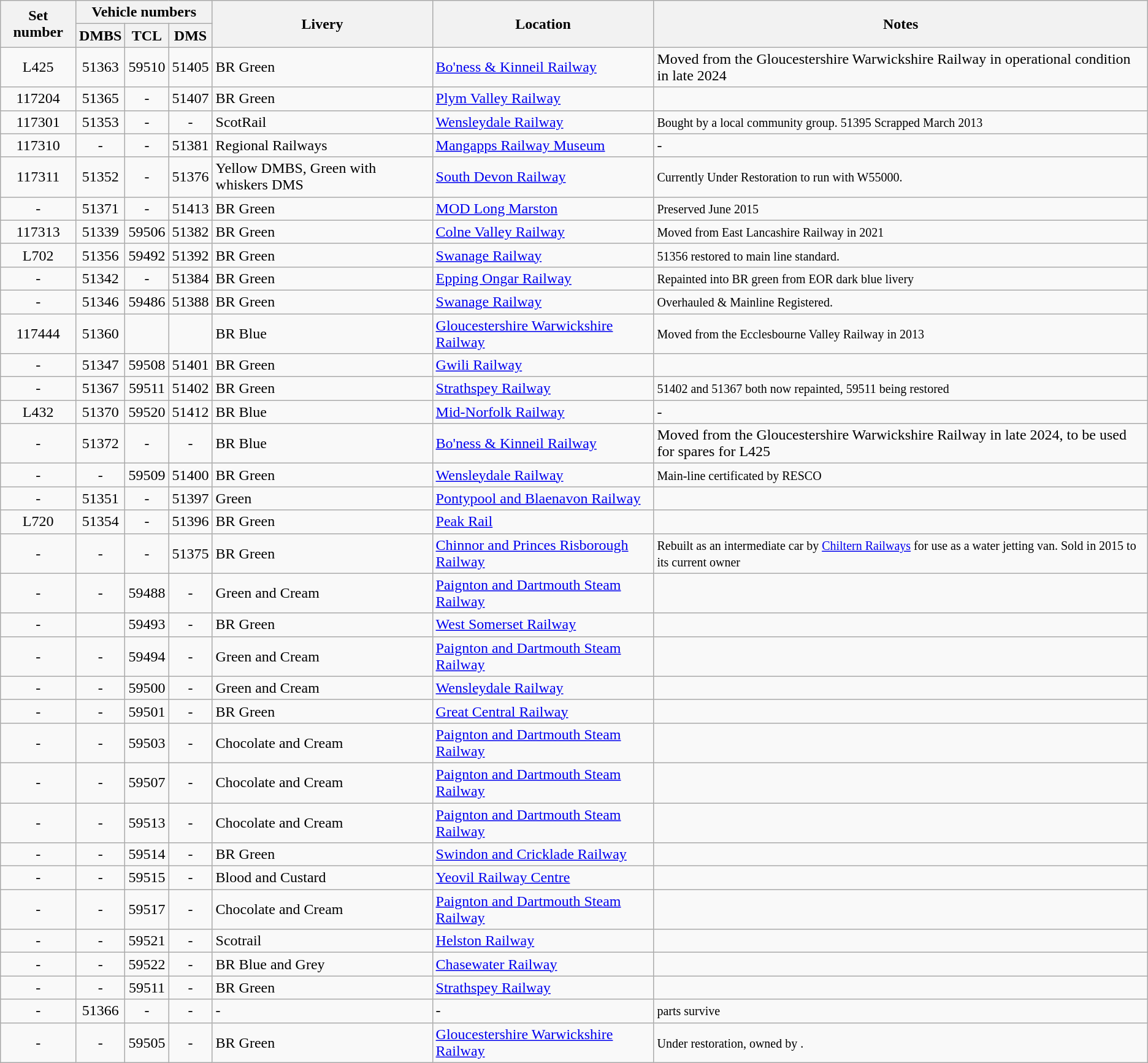<table class="wikitable">
<tr>
<th rowspan=2>Set number</th>
<th colspan=3>Vehicle numbers</th>
<th rowspan=2 align=left>Livery</th>
<th rowspan=2 align=left>Location</th>
<th rowspan=2 align=left>Notes</th>
</tr>
<tr>
<th>DMBS</th>
<th>TCL</th>
<th>DMS</th>
</tr>
<tr>
<td align=center>L425</td>
<td align=center>51363</td>
<td align=center>59510</td>
<td align=center>51405</td>
<td>BR Green</td>
<td><a href='#'>Bo'ness & Kinneil Railway</a></td>
<td>Moved from the Gloucestershire Warwickshire Railway in operational condition in late 2024 </td>
</tr>
<tr>
<td align=center>117204</td>
<td align=center>51365</td>
<td align=center>-</td>
<td align=center>51407</td>
<td>BR Green</td>
<td><a href='#'>Plym Valley Railway</a></td>
<td><small> </small></td>
</tr>
<tr>
<td align=center>117301</td>
<td align=center>51353</td>
<td align=center>-</td>
<td align=center>-</td>
<td>ScotRail</td>
<td><a href='#'>Wensleydale Railway</a></td>
<td><small>Bought by a local community group. 51395 Scrapped March 2013 </small></td>
</tr>
<tr>
<td align=center>117310</td>
<td align=center>-</td>
<td align=center>-</td>
<td align=center>51381</td>
<td>Regional Railways</td>
<td><a href='#'>Mangapps Railway Museum</a></td>
<td>-</td>
</tr>
<tr>
<td align=center>117311</td>
<td align=center>51352</td>
<td align=center>-</td>
<td align=center>51376</td>
<td>Yellow DMBS, Green with whiskers DMS</td>
<td><a href='#'>South Devon Railway</a></td>
<td><small>Currently Under Restoration to run with W55000.</small></td>
</tr>
<tr>
<td align=center>-</td>
<td align=center>51371</td>
<td align=center>-</td>
<td align=center>51413</td>
<td>BR Green</td>
<td><a href='#'>MOD Long Marston</a></td>
<td><small>Preserved June 2015 </small></td>
</tr>
<tr>
<td align=center>117313</td>
<td align=center>51339</td>
<td align=center>59506</td>
<td align=center>51382</td>
<td>BR Green</td>
<td><a href='#'>Colne Valley Railway</a></td>
<td><small>Moved from East Lancashire Railway in 2021</small></td>
</tr>
<tr>
<td align=center>L702</td>
<td align=center>51356</td>
<td align=center>59492</td>
<td align=center>51392</td>
<td>BR Green</td>
<td><a href='#'>Swanage Railway</a></td>
<td><small>51356 restored to main line standard.</small></td>
</tr>
<tr>
<td align=center>-</td>
<td align=center>51342</td>
<td align=center>-</td>
<td align=center>51384</td>
<td>BR Green</td>
<td><a href='#'>Epping Ongar Railway</a></td>
<td><small>Repainted into BR green from EOR dark blue livery</small></td>
</tr>
<tr>
<td align=center>-</td>
<td align=center>51346</td>
<td align=center>59486</td>
<td align=center>51388</td>
<td>BR Green</td>
<td><a href='#'>Swanage Railway</a></td>
<td><small> Overhauled & Mainline Registered.</small></td>
</tr>
<tr>
<td align=center>117444</td>
<td align=center>51360</td>
<td align=center></td>
<td align=center></td>
<td>BR Blue</td>
<td><a href='#'>Gloucestershire Warwickshire Railway</a></td>
<td><small>Moved from the Ecclesbourne Valley Railway in 2013</small> </td>
</tr>
<tr>
<td align=center>-</td>
<td align=center>51347</td>
<td align=center>59508</td>
<td align=center>51401</td>
<td>BR Green</td>
<td><a href='#'>Gwili Railway</a></td>
<td><small></small></td>
</tr>
<tr>
<td align=center>-</td>
<td align=center>51367</td>
<td align=center>59511</td>
<td align=center>51402</td>
<td>BR Green</td>
<td><a href='#'>Strathspey Railway</a></td>
<td><small>51402 and 51367 both now repainted, 59511 being restored</small></td>
</tr>
<tr>
<td align=center>L432</td>
<td align=center>51370</td>
<td align=center>59520</td>
<td align=center>51412</td>
<td>BR Blue</td>
<td><a href='#'>Mid-Norfolk Railway</a></td>
<td>-</td>
</tr>
<tr>
<td align=center>-</td>
<td align=center>51372</td>
<td align=center>-</td>
<td align=center>-</td>
<td>BR Blue</td>
<td><a href='#'>Bo'ness & Kinneil Railway</a></td>
<td>Moved from the Gloucestershire Warwickshire Railway in late 2024, to be used for spares for L425 </td>
</tr>
<tr>
<td align=center>-</td>
<td align=center>-</td>
<td align=center>59509</td>
<td align=center>51400</td>
<td>BR Green</td>
<td><a href='#'>Wensleydale Railway</a></td>
<td><small>Main-line certificated by RESCO</small></td>
</tr>
<tr>
<td align=center>-</td>
<td align=center>51351</td>
<td align=center>-</td>
<td align=center>51397</td>
<td>Green</td>
<td><a href='#'>Pontypool and Blaenavon Railway</a></td>
<td><small> </small></td>
</tr>
<tr>
<td align=center>L720</td>
<td align=center>51354</td>
<td align=center>-</td>
<td align=center>51396</td>
<td>BR Green</td>
<td><a href='#'>Peak Rail</a></td>
<td><small></small></td>
</tr>
<tr>
<td align=center>-</td>
<td align=center>-</td>
<td align=center>-</td>
<td align=center>51375</td>
<td>BR Green</td>
<td><a href='#'>Chinnor and Princes Risborough Railway</a></td>
<td><small>Rebuilt as an intermediate car by <a href='#'>Chiltern Railways</a> for use as a water jetting van. Sold in 2015 to its current owner</small></td>
</tr>
<tr>
<td align=center>-</td>
<td align=center>-</td>
<td align=center>59488</td>
<td align=center>-</td>
<td>Green and Cream</td>
<td><a href='#'>Paignton and Dartmouth Steam Railway</a></td>
<td><small></small></td>
</tr>
<tr>
<td align=center>-</td>
<td align=center></td>
<td align=center>59493</td>
<td align=center>-</td>
<td>BR Green</td>
<td><a href='#'>West Somerset Railway</a></td>
<td><small></small></td>
</tr>
<tr>
<td align=center>-</td>
<td align=center>-</td>
<td align=center>59494</td>
<td align=center>-</td>
<td>Green and Cream</td>
<td><a href='#'>Paignton and Dartmouth Steam Railway</a></td>
<td><small></small></td>
</tr>
<tr>
<td align=center>-</td>
<td align=center>-</td>
<td align=center>59500</td>
<td align=center>-</td>
<td>Green and Cream</td>
<td><a href='#'>Wensleydale Railway</a></td>
<td><small></small></td>
</tr>
<tr>
<td align=center>-</td>
<td align=center>-</td>
<td align=center>59501</td>
<td align=center>-</td>
<td>BR Green</td>
<td><a href='#'>Great Central Railway</a></td>
<td><small></small></td>
</tr>
<tr>
<td align=center>-</td>
<td align=center>-</td>
<td align=center>59503</td>
<td align=center>-</td>
<td>Chocolate and Cream</td>
<td><a href='#'>Paignton and Dartmouth Steam Railway</a></td>
<td><small></small></td>
</tr>
<tr>
<td align=center>-</td>
<td align=center>-</td>
<td align=center>59507</td>
<td align=center>-</td>
<td>Chocolate and Cream</td>
<td><a href='#'>Paignton and Dartmouth Steam Railway</a></td>
<td><small></small></td>
</tr>
<tr>
<td align=center>-</td>
<td align=center>-</td>
<td align=center>59513</td>
<td align=center>-</td>
<td>Chocolate and Cream</td>
<td><a href='#'>Paignton and Dartmouth Steam Railway</a></td>
<td><small></small></td>
</tr>
<tr>
<td align=center>-</td>
<td align=center>-</td>
<td align=center>59514</td>
<td align=center>-</td>
<td>BR Green</td>
<td><a href='#'>Swindon and Cricklade Railway</a></td>
<td><small></small></td>
</tr>
<tr>
<td align=center>-</td>
<td align=center>-</td>
<td align=center>59515</td>
<td align=center>-</td>
<td>Blood and Custard</td>
<td><a href='#'>Yeovil Railway Centre</a></td>
<td><small></small></td>
</tr>
<tr>
<td align=center>-</td>
<td align=center>-</td>
<td align=center>59517</td>
<td align=center>-</td>
<td>Chocolate and Cream</td>
<td><a href='#'>Paignton and Dartmouth Steam Railway</a></td>
<td><small></small></td>
</tr>
<tr>
<td align=center>-</td>
<td align=center>-</td>
<td align=center>59521</td>
<td align=center>-</td>
<td>Scotrail</td>
<td><a href='#'>Helston Railway</a></td>
<td><small></small></td>
</tr>
<tr>
<td align=center>-</td>
<td align=center>-</td>
<td align=center>59522</td>
<td align=center>-</td>
<td>BR Blue and Grey</td>
<td><a href='#'>Chasewater Railway</a></td>
<td><small></small></td>
</tr>
<tr>
<td align=center>-</td>
<td align=center>-</td>
<td align=center>59511</td>
<td align=center>-</td>
<td>BR Green</td>
<td><a href='#'>Strathspey Railway</a></td>
<td><small></small></td>
</tr>
<tr>
<td align=center>-</td>
<td align=center>51366</td>
<td align=center>-</td>
<td align=center>-</td>
<td>-</td>
<td>-</td>
<td><small>parts survive </small></td>
</tr>
<tr>
<td align=center>-</td>
<td align=center>-</td>
<td align=center>59505</td>
<td align=center>-</td>
<td>BR Green</td>
<td><a href='#'>Gloucestershire Warwickshire Railway</a></td>
<td><small>Under restoration, owned by  .</small></td>
</tr>
</table>
